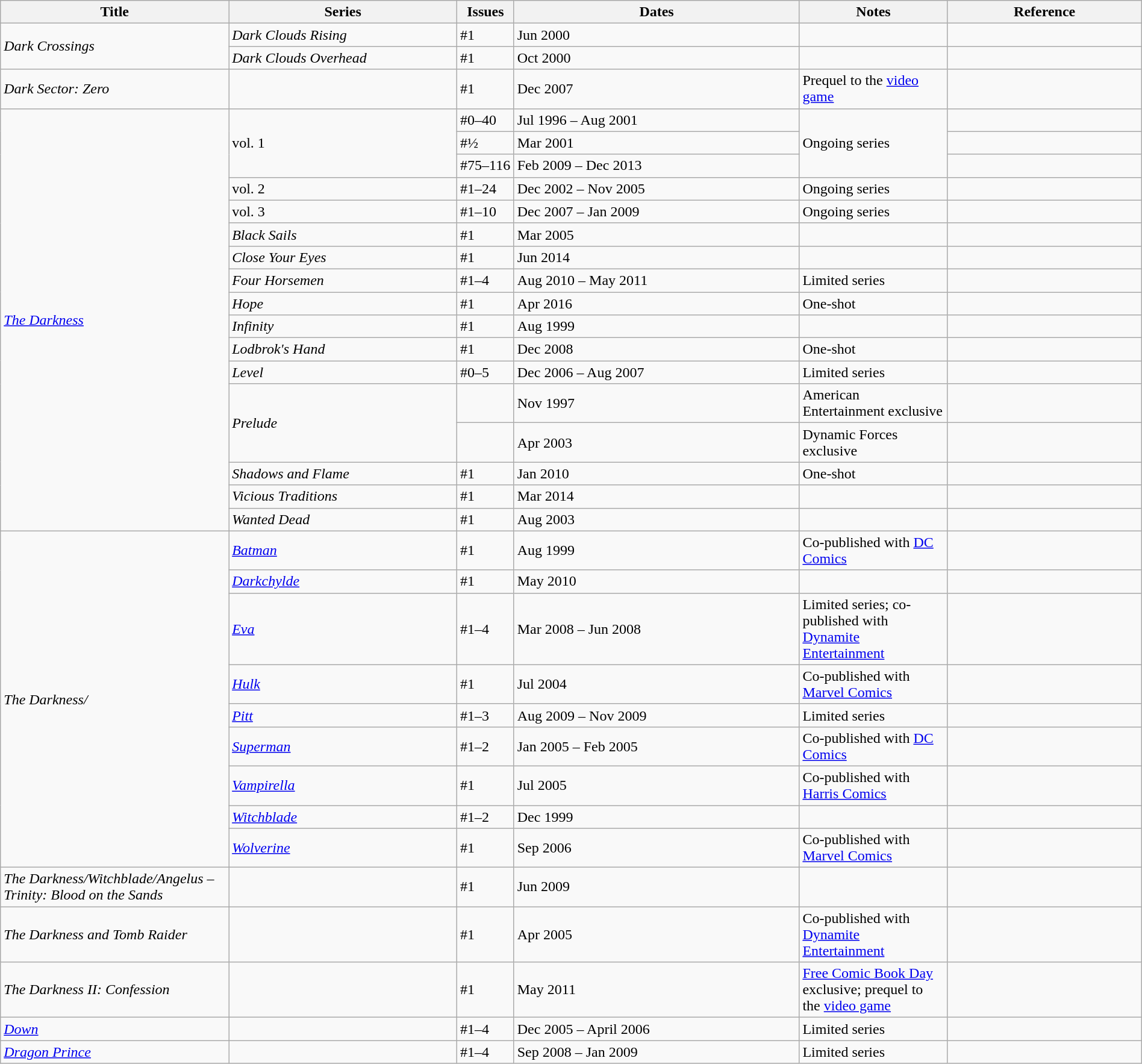<table class="wikitable sortable" style="width:100%;">
<tr>
<th width=20%>Title</th>
<th width=20%>Series</th>
<th width=5%>Issues</th>
<th width=25%>Dates</th>
<th width=13%>Notes</th>
<th>Reference</th>
</tr>
<tr>
<td rowspan="2"><em>Dark Crossings</em></td>
<td><em>Dark Clouds Rising</em></td>
<td>#1</td>
<td>Jun 2000</td>
<td></td>
<td></td>
</tr>
<tr>
<td><em>Dark Clouds Overhead</em></td>
<td>#1</td>
<td>Oct 2000</td>
<td></td>
<td></td>
</tr>
<tr>
<td><em>Dark Sector: Zero</em></td>
<td></td>
<td>#1</td>
<td>Dec 2007</td>
<td>Prequel to the <a href='#'>video game</a></td>
<td></td>
</tr>
<tr>
<td rowspan="17"><em><a href='#'>The Darkness</a></em></td>
<td rowspan="3">vol. 1</td>
<td>#0–40</td>
<td>Jul 1996 – Aug 2001</td>
<td rowspan="3">Ongoing series</td>
<td></td>
</tr>
<tr>
<td>#½</td>
<td>Mar 2001</td>
<td></td>
</tr>
<tr>
<td>#75–116</td>
<td>Feb 2009 – Dec 2013</td>
<td></td>
</tr>
<tr>
<td>vol. 2</td>
<td>#1–24</td>
<td>Dec 2002 – Nov 2005</td>
<td>Ongoing series</td>
<td></td>
</tr>
<tr>
<td>vol. 3</td>
<td>#1–10</td>
<td>Dec 2007 – Jan 2009</td>
<td>Ongoing series</td>
<td></td>
</tr>
<tr>
<td><em>Black Sails</em></td>
<td>#1</td>
<td>Mar 2005</td>
<td></td>
<td></td>
</tr>
<tr>
<td><em>Close Your Eyes</em></td>
<td>#1</td>
<td>Jun 2014</td>
<td></td>
<td></td>
</tr>
<tr>
<td><em>Four Horsemen</em></td>
<td>#1–4</td>
<td>Aug 2010 – May 2011</td>
<td>Limited series</td>
<td></td>
</tr>
<tr>
<td><em>Hope</em></td>
<td>#1</td>
<td>Apr 2016</td>
<td>One-shot</td>
<td></td>
</tr>
<tr>
<td><em>Infinity</em></td>
<td>#1</td>
<td>Aug 1999</td>
<td></td>
<td></td>
</tr>
<tr>
<td><em>Lodbrok's Hand</em></td>
<td>#1</td>
<td>Dec 2008</td>
<td>One-shot</td>
<td></td>
</tr>
<tr>
<td><em>Level</em></td>
<td>#0–5</td>
<td>Dec 2006 – Aug 2007</td>
<td>Limited series</td>
<td></td>
</tr>
<tr>
<td rowspan="2"><em>Prelude</em></td>
<td></td>
<td>Nov 1997</td>
<td>American Entertainment exclusive</td>
<td></td>
</tr>
<tr>
<td></td>
<td>Apr 2003</td>
<td>Dynamic Forces exclusive</td>
<td></td>
</tr>
<tr>
<td><em>Shadows and Flame</em></td>
<td>#1</td>
<td>Jan 2010</td>
<td>One-shot</td>
<td></td>
</tr>
<tr>
<td><em>Vicious Traditions</em></td>
<td>#1</td>
<td>Mar 2014</td>
<td></td>
<td></td>
</tr>
<tr>
<td><em>Wanted Dead</em></td>
<td>#1</td>
<td>Aug 2003</td>
<td></td>
<td></td>
</tr>
<tr>
<td rowspan="9"><em>The Darkness/</em></td>
<td><em><a href='#'>Batman</a></em></td>
<td>#1</td>
<td>Aug 1999</td>
<td>Co-published with <a href='#'>DC Comics</a></td>
<td></td>
</tr>
<tr>
<td><em><a href='#'>Darkchylde</a></em></td>
<td>#1</td>
<td>May 2010</td>
<td></td>
<td></td>
</tr>
<tr>
<td><em><a href='#'>Eva</a></em></td>
<td>#1–4</td>
<td>Mar 2008 – Jun 2008</td>
<td>Limited series; co-published with <a href='#'>Dynamite Entertainment</a></td>
<td></td>
</tr>
<tr>
<td><em><a href='#'>Hulk</a></em></td>
<td>#1</td>
<td>Jul 2004</td>
<td>Co-published with <a href='#'>Marvel Comics</a></td>
<td></td>
</tr>
<tr>
<td><em><a href='#'>Pitt</a></em></td>
<td>#1–3</td>
<td>Aug 2009 – Nov 2009</td>
<td>Limited series</td>
<td></td>
</tr>
<tr>
<td><em><a href='#'>Superman</a></em></td>
<td>#1–2</td>
<td>Jan 2005 – Feb 2005</td>
<td>Co-published with <a href='#'>DC Comics</a></td>
<td></td>
</tr>
<tr>
<td><em><a href='#'>Vampirella</a></em></td>
<td>#1</td>
<td>Jul 2005</td>
<td>Co-published with <a href='#'>Harris Comics</a></td>
<td></td>
</tr>
<tr>
<td><em><a href='#'>Witchblade</a></em></td>
<td>#1–2</td>
<td>Dec 1999</td>
<td></td>
<td></td>
</tr>
<tr>
<td><em><a href='#'>Wolverine</a></em></td>
<td>#1</td>
<td>Sep 2006</td>
<td>Co-published with <a href='#'>Marvel Comics</a></td>
<td></td>
</tr>
<tr>
<td><em>The Darkness/Witchblade/Angelus – Trinity: Blood on the Sands</em></td>
<td></td>
<td>#1</td>
<td>Jun 2009</td>
<td></td>
<td></td>
</tr>
<tr>
<td><em>The Darkness and Tomb Raider</em></td>
<td></td>
<td>#1</td>
<td>Apr 2005</td>
<td>Co-published with <a href='#'>Dynamite Entertainment</a></td>
<td></td>
</tr>
<tr>
<td><em>The Darkness II: Confession</em></td>
<td></td>
<td>#1</td>
<td>May 2011</td>
<td><a href='#'>Free Comic Book Day</a> exclusive; prequel to the <a href='#'>video game</a></td>
<td></td>
</tr>
<tr>
<td><em><a href='#'>Down</a></em></td>
<td></td>
<td>#1–4</td>
<td>Dec 2005 – April 2006</td>
<td>Limited series</td>
<td></td>
</tr>
<tr>
<td><em><a href='#'>Dragon Prince</a></em></td>
<td></td>
<td>#1–4</td>
<td>Sep 2008 – Jan 2009</td>
<td>Limited series</td>
<td></td>
</tr>
</table>
